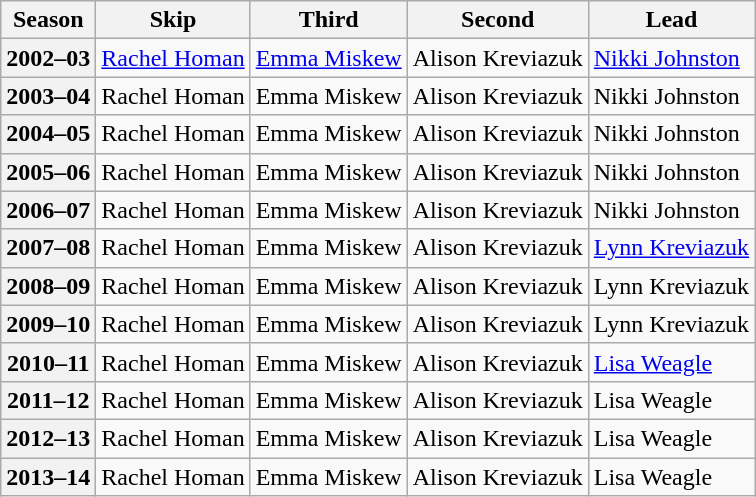<table class="wikitable">
<tr>
<th scope="col">Season</th>
<th scope="col">Skip</th>
<th scope="col">Third</th>
<th scope="col">Second</th>
<th scope="col">Lead</th>
</tr>
<tr>
<th scope="col">2002–03</th>
<td><a href='#'>Rachel Homan</a></td>
<td><a href='#'>Emma Miskew</a></td>
<td>Alison Kreviazuk</td>
<td><a href='#'>Nikki Johnston</a></td>
</tr>
<tr>
<th scope="col">2003–04</th>
<td>Rachel Homan</td>
<td>Emma Miskew</td>
<td>Alison Kreviazuk</td>
<td>Nikki Johnston</td>
</tr>
<tr>
<th scope="col">2004–05</th>
<td>Rachel Homan</td>
<td>Emma Miskew</td>
<td>Alison Kreviazuk</td>
<td>Nikki Johnston</td>
</tr>
<tr>
<th scope="col">2005–06</th>
<td>Rachel Homan</td>
<td>Emma Miskew</td>
<td>Alison Kreviazuk</td>
<td>Nikki Johnston</td>
</tr>
<tr>
<th scope="col">2006–07</th>
<td>Rachel Homan</td>
<td>Emma Miskew</td>
<td>Alison Kreviazuk</td>
<td>Nikki Johnston</td>
</tr>
<tr>
<th scope="col">2007–08</th>
<td>Rachel Homan</td>
<td>Emma Miskew</td>
<td>Alison Kreviazuk</td>
<td><a href='#'>Lynn Kreviazuk</a></td>
</tr>
<tr>
<th scope="col">2008–09</th>
<td>Rachel Homan</td>
<td>Emma Miskew</td>
<td>Alison Kreviazuk</td>
<td>Lynn Kreviazuk</td>
</tr>
<tr>
<th scope="col">2009–10</th>
<td>Rachel Homan</td>
<td>Emma Miskew</td>
<td>Alison Kreviazuk</td>
<td>Lynn Kreviazuk</td>
</tr>
<tr>
<th scope="col">2010–11</th>
<td>Rachel Homan</td>
<td>Emma Miskew</td>
<td>Alison Kreviazuk</td>
<td><a href='#'>Lisa Weagle</a></td>
</tr>
<tr>
<th scope="col">2011–12</th>
<td>Rachel Homan</td>
<td>Emma Miskew</td>
<td>Alison Kreviazuk</td>
<td>Lisa Weagle</td>
</tr>
<tr>
<th scope="col">2012–13</th>
<td>Rachel Homan</td>
<td>Emma Miskew</td>
<td>Alison Kreviazuk</td>
<td>Lisa Weagle</td>
</tr>
<tr>
<th scope="col">2013–14</th>
<td>Rachel Homan</td>
<td>Emma Miskew</td>
<td>Alison Kreviazuk</td>
<td>Lisa Weagle</td>
</tr>
</table>
